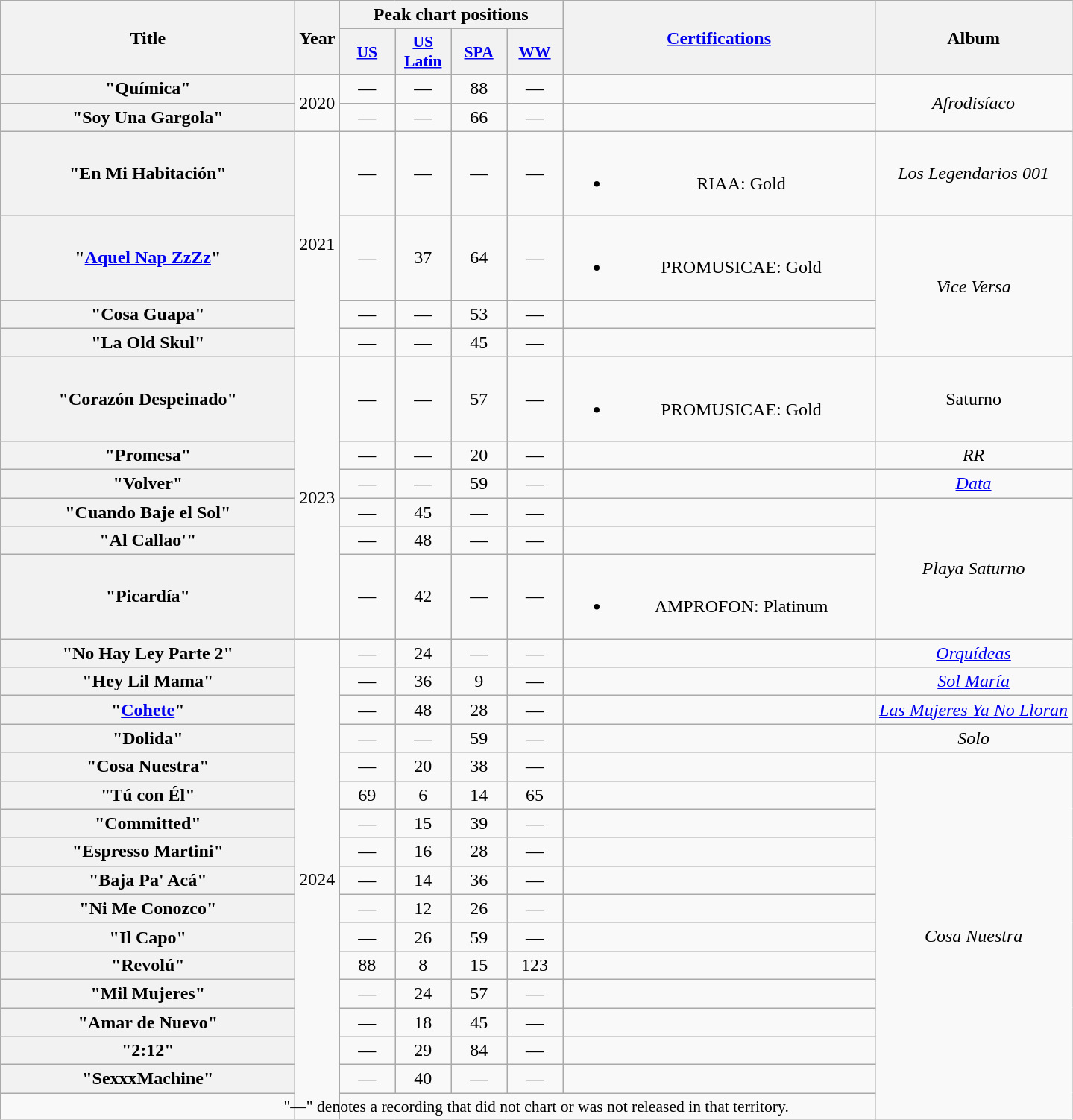<table class="wikitable plainrowheaders" style="text-align:center;">
<tr>
<th scope="col" rowspan="2" style="width:16em;">Title</th>
<th scope="col" rowspan="2">Year</th>
<th scope="col" colspan="4">Peak chart positions</th>
<th scope="col" rowspan="2" style="width:17em;"><a href='#'>Certifications</a></th>
<th scope="col" rowspan="2">Album</th>
</tr>
<tr>
<th scope="col" style="width:3em;font-size:90%;"><a href='#'>US</a><br></th>
<th scope="col" style="width:3em;font-size:90%;"><a href='#'>US<br>Latin</a><br></th>
<th scope="col" style="width:3em;font-size:90%;"><a href='#'>SPA</a><br></th>
<th scope="col" style="width:3em;font-size:90%;"><a href='#'>WW</a><br></th>
</tr>
<tr>
<th scope="row">"Química"<br></th>
<td rowspan="2">2020</td>
<td>—</td>
<td>—</td>
<td>88</td>
<td>—</td>
<td></td>
<td rowspan="2"><em>Afrodisíaco</em></td>
</tr>
<tr>
<th scope="row">"Soy Una Gargola"<br></th>
<td>—</td>
<td>—</td>
<td>66</td>
<td>—</td>
<td></td>
</tr>
<tr>
<th scope="row">"En Mi Habitación"<br></th>
<td rowspan="4">2021</td>
<td>—</td>
<td>—</td>
<td>—</td>
<td>—</td>
<td><br><ul><li>RIAA: Gold </li></ul></td>
<td><em>Los Legendarios 001</em></td>
</tr>
<tr>
<th scope="row">"<a href='#'>Aquel Nap ZzZz</a>"</th>
<td>—</td>
<td>37</td>
<td>64</td>
<td>—</td>
<td><br><ul><li>PROMUSICAE: Gold</li></ul></td>
<td rowspan="3"><em>Vice Versa</em></td>
</tr>
<tr>
<th scope="row">"Cosa Guapa"</th>
<td>—</td>
<td>—</td>
<td>53</td>
<td>—</td>
<td></td>
</tr>
<tr>
<th scope="row">"La Old Skul"</th>
<td>—</td>
<td>—</td>
<td>45</td>
<td>—</td>
<td></td>
</tr>
<tr>
<th scope="row">"Corazón Despeinado"</th>
<td rowspan="6">2023</td>
<td>—</td>
<td>—</td>
<td>57</td>
<td>—</td>
<td><br><ul><li>PROMUSICAE: Gold</li></ul></td>
<td>Saturno</td>
</tr>
<tr>
<th scope="row">"Promesa"</th>
<td>—</td>
<td>—</td>
<td>20</td>
<td>—</td>
<td></td>
<td><em>RR</em></td>
</tr>
<tr>
<th scope="row">"Volver"<br></th>
<td>—</td>
<td>—</td>
<td>59</td>
<td>—</td>
<td></td>
<td><em><a href='#'>Data</a></em></td>
</tr>
<tr>
<th scope="row">"Cuando Baje el Sol"</th>
<td>—</td>
<td>45</td>
<td>—</td>
<td>—</td>
<td></td>
<td rowspan="3"><em>Playa Saturno</em></td>
</tr>
<tr>
<th scope="row">"Al Callao'"</th>
<td>—</td>
<td>48</td>
<td>—</td>
<td>—</td>
<td></td>
</tr>
<tr>
<th scope="row">"Picardía"<br></th>
<td>—</td>
<td>42</td>
<td>—</td>
<td>—</td>
<td><br><ul><li>AMPROFON: Platinum</li></ul></td>
</tr>
<tr>
<th scope="row">"No Hay Ley Parte 2"<br></th>
<td rowspan="17">2024</td>
<td>—</td>
<td>24</td>
<td>—</td>
<td>—</td>
<td></td>
<td><em><a href='#'>Orquídeas</a></em></td>
</tr>
<tr>
<th scope="row">"Hey Lil Mama"<br></th>
<td>—</td>
<td>36</td>
<td>9</td>
<td>—</td>
<td></td>
<td><em><a href='#'>Sol María</a></em></td>
</tr>
<tr>
<th scope="row">"<a href='#'>Cohete</a>"<br></th>
<td>—</td>
<td>48</td>
<td>28</td>
<td>—</td>
<td></td>
<td><em><a href='#'>Las Mujeres Ya No Lloran</a></em></td>
</tr>
<tr>
<th scope="row">"Dolida"<br></th>
<td>—</td>
<td>—</td>
<td>59</td>
<td>—</td>
<td></td>
<td><em>Solo</em></td>
</tr>
<tr>
<th scope="row">"Cosa Nuestra"</th>
<td>—</td>
<td>20</td>
<td>38</td>
<td>—</td>
<td></td>
<td rowspan="13"><em>Cosa Nuestra</em></td>
</tr>
<tr>
<th scope="row">"Tú con Él"</th>
<td>69</td>
<td>6</td>
<td>14</td>
<td>65</td>
<td></td>
</tr>
<tr>
<th scope="row">"Committed"<br></th>
<td>—</td>
<td>15</td>
<td>39</td>
<td>—</td>
<td></td>
</tr>
<tr>
<th scope="row">"Espresso Martini"<br></th>
<td>—</td>
<td>16</td>
<td>28</td>
<td>—</td>
<td></td>
</tr>
<tr>
<th scope="row">"Baja Pa' Acá"<br></th>
<td>—</td>
<td>14</td>
<td>36</td>
<td>—</td>
<td></td>
</tr>
<tr>
<th scope="row">"Ni Me Conozco"</th>
<td>—</td>
<td>12</td>
<td>26</td>
<td>—</td>
<td></td>
</tr>
<tr>
<th scope="row">"Il Capo"</th>
<td>—</td>
<td>26</td>
<td>59</td>
<td>—</td>
<td></td>
</tr>
<tr>
<th scope="row">"Revolú"<br></th>
<td>88</td>
<td>8</td>
<td>15</td>
<td>123</td>
<td></td>
</tr>
<tr>
<th scope="row">"Mil Mujeres"</th>
<td>—</td>
<td>24</td>
<td>57</td>
<td>—</td>
<td></td>
</tr>
<tr>
<th scope="row">"Amar de Nuevo"</th>
<td>—</td>
<td>18</td>
<td>45</td>
<td>—</td>
<td></td>
</tr>
<tr>
<th scope="row">"2:12"<br></th>
<td>—</td>
<td>29</td>
<td>84</td>
<td>—</td>
<td></td>
</tr>
<tr>
<th scope="row">"SexxxMachine"</th>
<td>—</td>
<td>40</td>
<td>—</td>
<td>—</td>
<td></td>
</tr>
<tr>
<td colspan="14" style="font-size:90%">"—" denotes a recording that did not chart or was not released in that territory.</td>
</tr>
</table>
